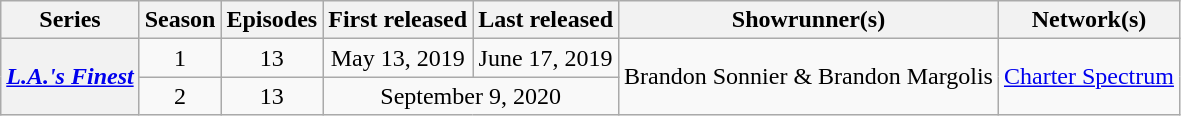<table class="wikitable plainrowheaders" style="text-align:center;">
<tr>
<th>Series</th>
<th>Season</th>
<th>Episodes</th>
<th>First released</th>
<th>Last released</th>
<th>Showrunner(s)</th>
<th>Network(s)</th>
</tr>
<tr>
<th rowspan="2" scope="row"><em><a href='#'>L.A.'s Finest</a></em></th>
<td>1</td>
<td>13</td>
<td>May 13, 2019</td>
<td>June 17, 2019</td>
<td rowspan="2">Brandon Sonnier & Brandon Margolis</td>
<td rowspan="2"><a href='#'>Charter Spectrum</a></td>
</tr>
<tr>
<td>2</td>
<td>13</td>
<td colspan="2">September 9, 2020</td>
</tr>
</table>
